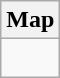<table class="wikitable">
<tr>
<th>Map</th>
</tr>
<tr>
<td align="center"><div><br> 



</div></td>
</tr>
</table>
